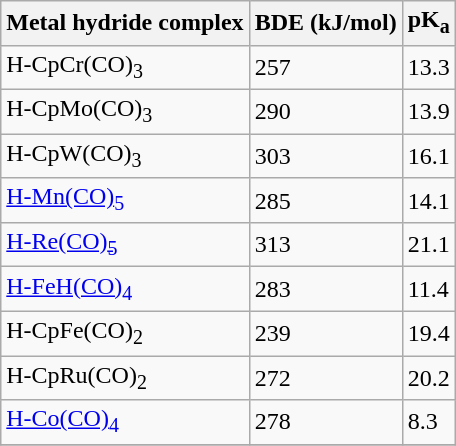<table class="wikitable">
<tr>
<th>Metal hydride complex</th>
<th>BDE (kJ/mol)</th>
<th>pK<sub>a</sub></th>
</tr>
<tr>
<td>H-CpCr(CO)<sub>3</sub></td>
<td>257</td>
<td>13.3</td>
</tr>
<tr>
<td>H-CpMo(CO)<sub>3</sub></td>
<td>290</td>
<td>13.9</td>
</tr>
<tr>
<td>H-CpW(CO)<sub>3</sub></td>
<td>303</td>
<td>16.1</td>
</tr>
<tr>
<td><a href='#'>H-Mn(CO)<sub>5</sub></a></td>
<td>285</td>
<td>14.1</td>
</tr>
<tr>
<td><a href='#'>H-Re(CO)<sub>5</sub></a></td>
<td>313</td>
<td>21.1</td>
</tr>
<tr>
<td><a href='#'>H-FeH(CO)<sub>4</sub></a></td>
<td>283</td>
<td>11.4</td>
</tr>
<tr>
<td>H-CpFe(CO)<sub>2</sub></td>
<td>239</td>
<td>19.4</td>
</tr>
<tr>
<td>H-CpRu(CO)<sub>2</sub></td>
<td>272</td>
<td>20.2</td>
</tr>
<tr>
<td><a href='#'>H-Co(CO)<sub>4</sub></a></td>
<td>278</td>
<td>8.3</td>
</tr>
<tr>
</tr>
</table>
